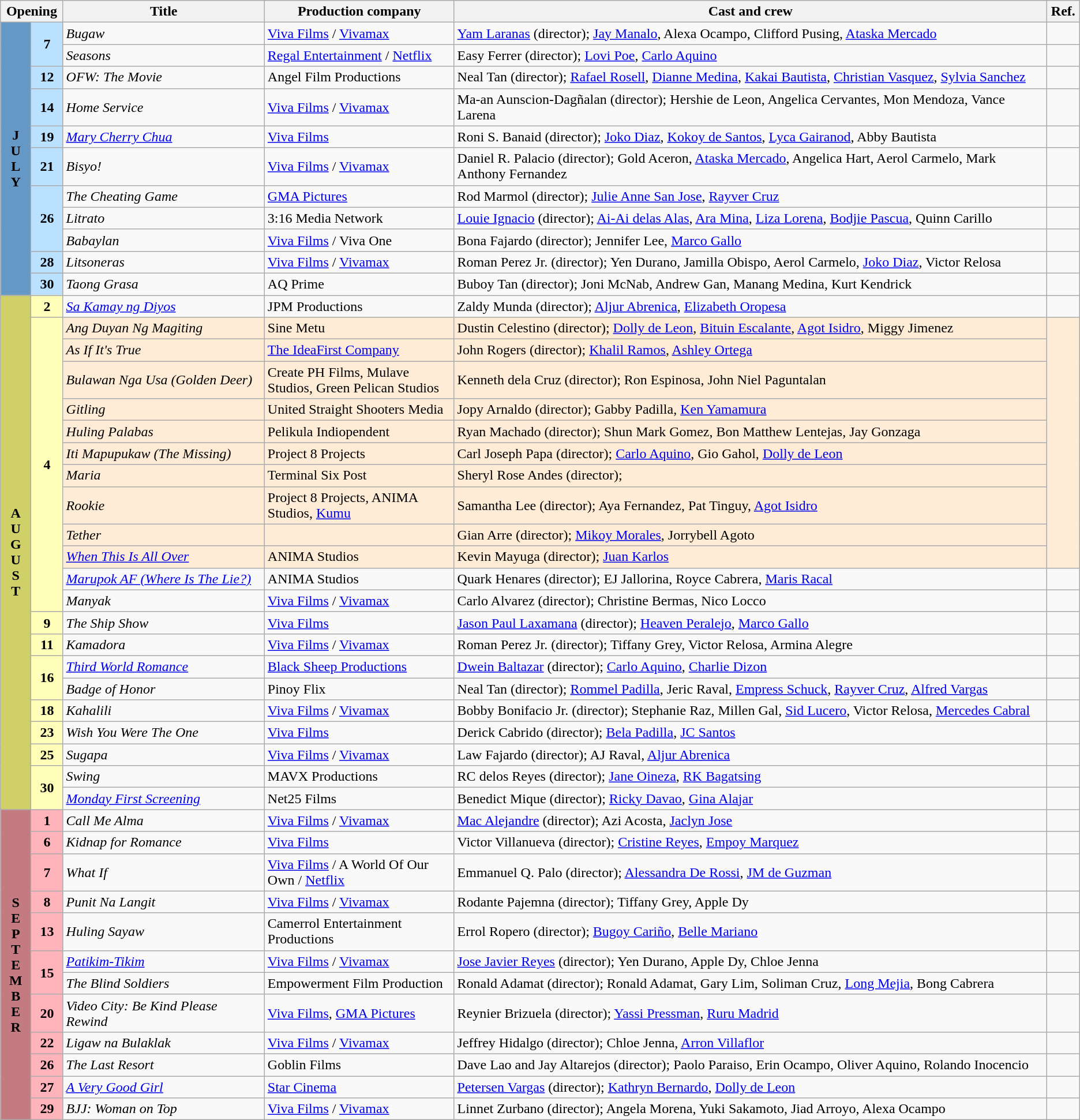<table class="wikitable sortable">
<tr style="background:#ffffba; text-align:center;">
<th colspan="2" style="width:05%">Opening</th>
<th style="width:17%">Title</th>
<th style="width:16%">Production company</th>
<th style="width:50%">Cast and crew</th>
<th style="width:02%">Ref.</th>
</tr>
<tr>
<td rowspan="11" style="text-align:center; background:#6698c6"><strong>J<br>U<br>L<br>Y</strong></td>
<td rowspan="2" style="text-align:center; background:#bae1ff"><strong>7</strong></td>
<td><em>Bugaw</em></td>
<td><a href='#'>Viva Films</a> / <a href='#'>Vivamax</a></td>
<td><a href='#'>Yam Laranas</a> (director); <a href='#'>Jay Manalo</a>, Alexa Ocampo, Clifford Pusing, <a href='#'>Ataska Mercado</a></td>
<td></td>
</tr>
<tr>
<td><em>Seasons</em></td>
<td><a href='#'>Regal Entertainment</a> / <a href='#'>Netflix</a></td>
<td>Easy Ferrer (director); <a href='#'>Lovi Poe</a>, <a href='#'>Carlo Aquino</a></td>
<td></td>
</tr>
<tr>
<td style="text-align:center; background:#bae1ff"><strong>12</strong></td>
<td><em>OFW: The Movie</em></td>
<td>Angel Film Productions</td>
<td>Neal Tan (director); <a href='#'>Rafael Rosell</a>, <a href='#'>Dianne Medina</a>, <a href='#'>Kakai Bautista</a>, <a href='#'>Christian Vasquez</a>, <a href='#'>Sylvia Sanchez</a></td>
<td></td>
</tr>
<tr>
<td style="text-align:center; background:#bae1ff"><strong>14</strong></td>
<td><em>Home Service</em></td>
<td><a href='#'>Viva Films</a> / <a href='#'>Vivamax</a></td>
<td>Ma-an Aunscion-Dagñalan (director);  Hershie de Leon, Angelica Cervantes, Mon Mendoza, Vance Larena</td>
<td></td>
</tr>
<tr>
<td style="text-align:center; background:#bae1ff"><strong>19</strong></td>
<td><em><a href='#'>Mary Cherry Chua</a></em></td>
<td><a href='#'>Viva Films</a></td>
<td>Roni S. Banaid (director); <a href='#'>Joko Diaz</a>, <a href='#'>Kokoy de Santos</a>, <a href='#'>Lyca Gairanod</a>, Abby Bautista</td>
<td></td>
</tr>
<tr>
<td style="text-align:center; background:#bae1ff"><strong>21</strong></td>
<td><em>Bisyo!</em></td>
<td><a href='#'>Viva Films</a> / <a href='#'>Vivamax</a></td>
<td>Daniel R. Palacio (director); Gold Aceron, <a href='#'>Ataska Mercado</a>, Angelica Hart, Aerol Carmelo, Mark Anthony Fernandez</td>
<td></td>
</tr>
<tr>
<td rowspan="3" style="text-align:center; background:#bae1ff"><strong>26</strong></td>
<td><em>The Cheating Game</em></td>
<td><a href='#'>GMA Pictures</a></td>
<td>Rod Marmol (director); <a href='#'>Julie Anne San Jose</a>, <a href='#'>Rayver Cruz</a></td>
<td></td>
</tr>
<tr>
<td><em>Litrato</em></td>
<td>3:16 Media Network</td>
<td><a href='#'>Louie Ignacio</a> (director); <a href='#'>Ai-Ai delas Alas</a>, <a href='#'>Ara Mina</a>, <a href='#'>Liza Lorena</a>, <a href='#'>Bodjie Pascua</a>, Quinn Carillo</td>
<td></td>
</tr>
<tr>
<td><em>Babaylan</em></td>
<td><a href='#'>Viva Films</a> / Viva One</td>
<td>Bona Fajardo (director); Jennifer Lee, <a href='#'>Marco Gallo</a></td>
<td></td>
</tr>
<tr>
<td style="text-align:center; background:#bae1ff"><strong>28</strong></td>
<td><em>Litsoneras</em></td>
<td><a href='#'>Viva Films</a> / <a href='#'>Vivamax</a></td>
<td>Roman Perez Jr. (director); Yen Durano, Jamilla Obispo, Aerol Carmelo, <a href='#'>Joko Diaz</a>, Victor Relosa</td>
<td></td>
</tr>
<tr>
<td style="text-align:center; background:#bae1ff"><strong>30</strong></td>
<td><em>Taong Grasa</em></td>
<td>AQ Prime</td>
<td>Buboy Tan (director); Joni McNab, Andrew Gan, Manang Medina, Kurt Kendrick</td>
<td></td>
</tr>
<tr>
<td rowspan="22" style="text-align:center; background:#d0d069"><strong>A<br>U<br>G<br>U<br>S<br>T</strong></td>
<td style="text-align:center; background:#ffffba"><strong>2</strong></td>
<td><em><a href='#'>Sa Kamay ng Diyos</a></em></td>
<td>JPM Productions</td>
<td>Zaldy Munda (director); <a href='#'>Aljur Abrenica</a>, <a href='#'>Elizabeth Oropesa</a></td>
<td></td>
</tr>
<tr>
<td rowspan="12" style="text-align:center; background:#ffffba"><strong>4</strong></td>
<td style="background:#ffecd6"><em>Ang Duyan Ng Magiting</em></td>
<td style="background:#ffecd6">Sine Metu</td>
<td style="background:#ffecd6">Dustin Celestino (director); <a href='#'>Dolly de Leon</a>, <a href='#'>Bituin Escalante</a>, <a href='#'>Agot Isidro</a>, Miggy Jimenez</td>
<td rowspan="10" style="background:#ffecd6"></td>
</tr>
<tr>
<td style="background:#ffecd6"><em>As If It's True</em></td>
<td style="background:#ffecd6"><a href='#'>The IdeaFirst Company</a></td>
<td style="background:#ffecd6">John Rogers (director); <a href='#'>Khalil Ramos</a>, <a href='#'>Ashley Ortega</a></td>
</tr>
<tr>
<td style="background:#ffecd6"><em>Bulawan Nga Usa (Golden Deer)</em></td>
<td style="background:#ffecd6">Create PH Films, Mulave Studios, Green Pelican Studios</td>
<td style="background:#ffecd6">Kenneth dela Cruz (director); Ron Espinosa, John Niel Paguntalan</td>
</tr>
<tr>
<td style="background:#ffecd6"><em>Gitling</em></td>
<td style="background:#ffecd6">United Straight Shooters Media</td>
<td style="background:#ffecd6">Jopy Arnaldo (director); Gabby Padilla, <a href='#'>Ken Yamamura</a></td>
</tr>
<tr>
<td style="background:#ffecd6"><em>Huling Palabas</em></td>
<td style="background:#ffecd6">Pelikula Indiopendent</td>
<td style="background:#ffecd6">Ryan Machado (director); Shun Mark Gomez, Bon Matthew Lentejas, Jay Gonzaga</td>
</tr>
<tr>
<td style="background:#ffecd6"><em>Iti Mapupukaw (The Missing)</em></td>
<td style="background:#ffecd6">Project 8 Projects</td>
<td style="background:#ffecd6">Carl Joseph Papa (director); <a href='#'>Carlo Aquino</a>, Gio Gahol, <a href='#'>Dolly de Leon</a></td>
</tr>
<tr>
<td style="background:#ffecd6"><em>Maria</em></td>
<td style="background:#ffecd6">Terminal Six Post</td>
<td style="background:#ffecd6">Sheryl Rose Andes (director);</td>
</tr>
<tr>
<td style="background:#ffecd6"><em>Rookie</em></td>
<td style="background:#ffecd6">Project 8 Projects, ANIMA Studios, <a href='#'>Kumu</a></td>
<td style="background:#ffecd6">Samantha Lee (director); Aya Fernandez, Pat Tinguy, <a href='#'>Agot Isidro</a></td>
</tr>
<tr>
<td style="background:#ffecd6"><em>Tether</em></td>
<td style="background:#ffecd6"></td>
<td style="background:#ffecd6">Gian Arre (director); <a href='#'>Mikoy Morales</a>, Jorrybell Agoto</td>
</tr>
<tr>
<td style="background:#ffecd6"><em><a href='#'>When This Is All Over</a></em></td>
<td style="background:#ffecd6">ANIMA Studios</td>
<td style="background:#ffecd6">Kevin Mayuga (director); <a href='#'>Juan Karlos</a></td>
</tr>
<tr>
<td><em><a href='#'>Marupok AF (Where Is The Lie?)</a></em></td>
<td>ANIMA Studios</td>
<td>Quark Henares (director); EJ Jallorina, Royce Cabrera, <a href='#'>Maris Racal</a></td>
<td></td>
</tr>
<tr>
<td><em>Manyak</em></td>
<td><a href='#'>Viva Films</a> / <a href='#'>Vivamax</a></td>
<td>Carlo Alvarez (director); Christine Bermas, Nico Locco</td>
<td></td>
</tr>
<tr>
<td style="text-align:center; background:#ffffba"><strong>9</strong></td>
<td><em>The Ship Show</em></td>
<td><a href='#'>Viva Films</a></td>
<td><a href='#'>Jason Paul Laxamana</a> (director); <a href='#'>Heaven Peralejo</a>, <a href='#'>Marco Gallo</a></td>
<td></td>
</tr>
<tr>
<td style="text-align:center; background:#ffffba"><strong>11</strong></td>
<td><em>Kamadora</em></td>
<td><a href='#'>Viva Films</a> / <a href='#'>Vivamax</a></td>
<td>Roman Perez Jr. (director); Tiffany Grey, Victor Relosa, Armina Alegre</td>
<td></td>
</tr>
<tr>
<td rowspan="2" style="text-align:center; background:#ffffba"><strong>16</strong></td>
<td><em><a href='#'>Third World Romance</a></em></td>
<td><a href='#'>Black Sheep Productions</a></td>
<td><a href='#'>Dwein Baltazar</a> (director); <a href='#'>Carlo Aquino</a>, <a href='#'>Charlie Dizon</a></td>
<td></td>
</tr>
<tr>
<td><em>Badge of Honor</em></td>
<td>Pinoy Flix</td>
<td>Neal Tan (director); <a href='#'>Rommel Padilla</a>, Jeric Raval, <a href='#'>Empress Schuck</a>, <a href='#'>Rayver Cruz</a>, <a href='#'>Alfred Vargas</a></td>
<td></td>
</tr>
<tr>
<td style="text-align:center; background:#ffffba"><strong>18</strong></td>
<td><em>Kahalili</em></td>
<td><a href='#'>Viva Films</a> / <a href='#'>Vivamax</a></td>
<td>Bobby Bonifacio Jr. (director); Stephanie Raz, Millen Gal, <a href='#'>Sid Lucero</a>, Victor Relosa, <a href='#'>Mercedes Cabral</a></td>
<td></td>
</tr>
<tr>
<td style="text-align:center; background:#ffffba"><strong>23</strong></td>
<td><em>Wish You Were The One</em></td>
<td><a href='#'>Viva Films</a></td>
<td>Derick Cabrido (director); <a href='#'>Bela Padilla</a>, <a href='#'>JC Santos</a></td>
<td></td>
</tr>
<tr>
<td style="text-align:center; background:#ffffba"><strong>25</strong></td>
<td><em>Sugapa</em></td>
<td><a href='#'>Viva Films</a> / <a href='#'>Vivamax</a></td>
<td>Law Fajardo (director); AJ Raval, <a href='#'>Aljur Abrenica</a></td>
<td></td>
</tr>
<tr>
<td rowspan="2" style="text-align:center; background:#ffffba"><strong>30</strong></td>
<td><em>Swing</em></td>
<td>MAVX Productions</td>
<td>RC delos Reyes (director); <a href='#'>Jane Oineza</a>, <a href='#'>RK Bagatsing</a></td>
<td></td>
</tr>
<tr>
<td><em><a href='#'>Monday First Screening</a></em></td>
<td>Net25 Films</td>
<td>Benedict Mique (director); <a href='#'>Ricky Davao</a>, <a href='#'>Gina Alajar</a></td>
<td></td>
</tr>
<tr>
<td rowspan="12" style="text-align:center; background:#c47a81"><strong>S<br>E<br>P<br>T<br>E<br>M<br>B<br>E<br>R</strong></td>
<td style="text-align:center; background:#ffb3ba"><strong>1</strong></td>
<td><em>Call Me Alma</em></td>
<td><a href='#'>Viva Films</a> / <a href='#'>Vivamax</a></td>
<td><a href='#'>Mac Alejandre</a> (director); Azi Acosta, <a href='#'>Jaclyn Jose</a></td>
<td></td>
</tr>
<tr>
<td style="text-align:center; background:#ffb3ba"><strong>6</strong></td>
<td><em>Kidnap for Romance</em></td>
<td><a href='#'>Viva Films</a></td>
<td>Victor Villanueva (director); <a href='#'>Cristine Reyes</a>, <a href='#'>Empoy Marquez</a></td>
<td></td>
</tr>
<tr>
<td style="text-align:center; background:#ffb3ba"><strong>7</strong></td>
<td><em>What If</em></td>
<td><a href='#'>Viva Films</a> / A World Of Our Own / <a href='#'>Netflix</a></td>
<td>Emmanuel Q. Palo (director); <a href='#'>Alessandra De Rossi</a>, <a href='#'>JM de Guzman</a></td>
<td></td>
</tr>
<tr>
<td style="text-align:center; background:#ffb3ba"><strong>8</strong></td>
<td><em>Punit Na Langit</em></td>
<td><a href='#'>Viva Films</a> / <a href='#'>Vivamax</a></td>
<td>Rodante Pajemna (director); Tiffany Grey, Apple Dy</td>
<td></td>
</tr>
<tr>
<td style="text-align:center; background:#ffb3ba"><strong>13</strong></td>
<td><em>Huling Sayaw</em></td>
<td>Camerrol Entertainment Productions</td>
<td>Errol Ropero (director); <a href='#'>Bugoy Cariño</a>, <a href='#'>Belle Mariano</a></td>
<td></td>
</tr>
<tr>
<td rowspan="2" style="text-align:center; background:#ffb3ba"><strong>15</strong></td>
<td><em><a href='#'>Patikim-Tikim</a></em></td>
<td><a href='#'>Viva Films</a> / <a href='#'>Vivamax</a></td>
<td><a href='#'>Jose Javier Reyes</a> (director); Yen Durano, Apple Dy, Chloe Jenna</td>
<td></td>
</tr>
<tr>
<td><em>The Blind Soldiers</em></td>
<td>Empowerment Film Production</td>
<td>Ronald Adamat (director); Ronald Adamat, Gary Lim, Soliman Cruz, <a href='#'>Long Mejia</a>, Bong Cabrera</td>
<td></td>
</tr>
<tr>
<td style="text-align:center; background:#ffb3ba"><strong>20</strong></td>
<td><em>Video City: Be Kind Please Rewind</em></td>
<td><a href='#'>Viva Films</a>, <a href='#'>GMA Pictures</a></td>
<td>Reynier Brizuela (director); <a href='#'>Yassi Pressman</a>, <a href='#'>Ruru Madrid</a></td>
<td></td>
</tr>
<tr>
<td style="text-align:center; background:#ffb3ba"><strong>22</strong></td>
<td><em>Ligaw na Bulaklak</em></td>
<td><a href='#'>Viva Films</a> / <a href='#'>Vivamax</a></td>
<td>Jeffrey Hidalgo (director); Chloe Jenna, <a href='#'>Arron Villaflor</a></td>
<td></td>
</tr>
<tr>
<td style="text-align:center; background:#ffb3ba"><strong>26</strong></td>
<td><em>The Last Resort</em></td>
<td>Goblin Films</td>
<td>Dave Lao and Jay Altarejos (director); Paolo Paraiso, Erin Ocampo, Oliver Aquino, Rolando Inocencio</td>
<td></td>
</tr>
<tr>
<td style="text-align:center; background:#ffb3ba"><strong>27</strong></td>
<td><em><a href='#'>A Very Good Girl</a></em></td>
<td><a href='#'>Star Cinema</a></td>
<td><a href='#'>Petersen Vargas</a> (director); <a href='#'>Kathryn Bernardo</a>, <a href='#'>Dolly de Leon</a></td>
<td></td>
</tr>
<tr>
<td style="text-align:center; background:#ffb3ba"><strong>29</strong></td>
<td><em>BJJ: Woman on Top</em></td>
<td><a href='#'>Viva Films</a> / <a href='#'>Vivamax</a></td>
<td>Linnet Zurbano (director); Angela Morena, Yuki Sakamoto, Jiad Arroyo, Alexa Ocampo</td>
<td></td>
</tr>
</table>
